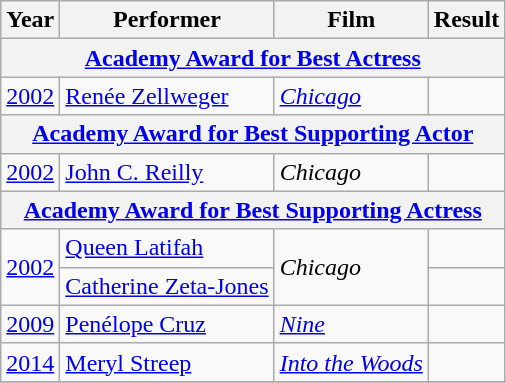<table class="wikitable">
<tr>
<th>Year</th>
<th>Performer</th>
<th>Film</th>
<th>Result</th>
</tr>
<tr>
<th colspan="4"><a href='#'>Academy Award for Best Actress</a></th>
</tr>
<tr>
<td><a href='#'>2002</a></td>
<td><a href='#'>Renée Zellweger</a></td>
<td><em><a href='#'>Chicago</a></em></td>
<td></td>
</tr>
<tr>
<th colspan="4"><a href='#'>Academy Award for Best Supporting Actor</a></th>
</tr>
<tr>
<td><a href='#'>2002</a></td>
<td><a href='#'>John C. Reilly</a></td>
<td><em>Chicago</em></td>
<td></td>
</tr>
<tr>
<th colspan="4"><a href='#'>Academy Award for Best Supporting Actress</a></th>
</tr>
<tr>
<td rowspan="2"><a href='#'>2002</a></td>
<td><a href='#'>Queen Latifah</a></td>
<td rowspan="2"><em>Chicago</em></td>
<td></td>
</tr>
<tr>
<td><a href='#'>Catherine Zeta-Jones</a></td>
<td></td>
</tr>
<tr>
<td><a href='#'>2009</a></td>
<td><a href='#'>Penélope Cruz</a></td>
<td><em><a href='#'>Nine</a></em></td>
<td></td>
</tr>
<tr>
<td><a href='#'>2014</a></td>
<td><a href='#'>Meryl Streep</a></td>
<td><em><a href='#'>Into the Woods</a></em></td>
<td></td>
</tr>
<tr>
</tr>
</table>
